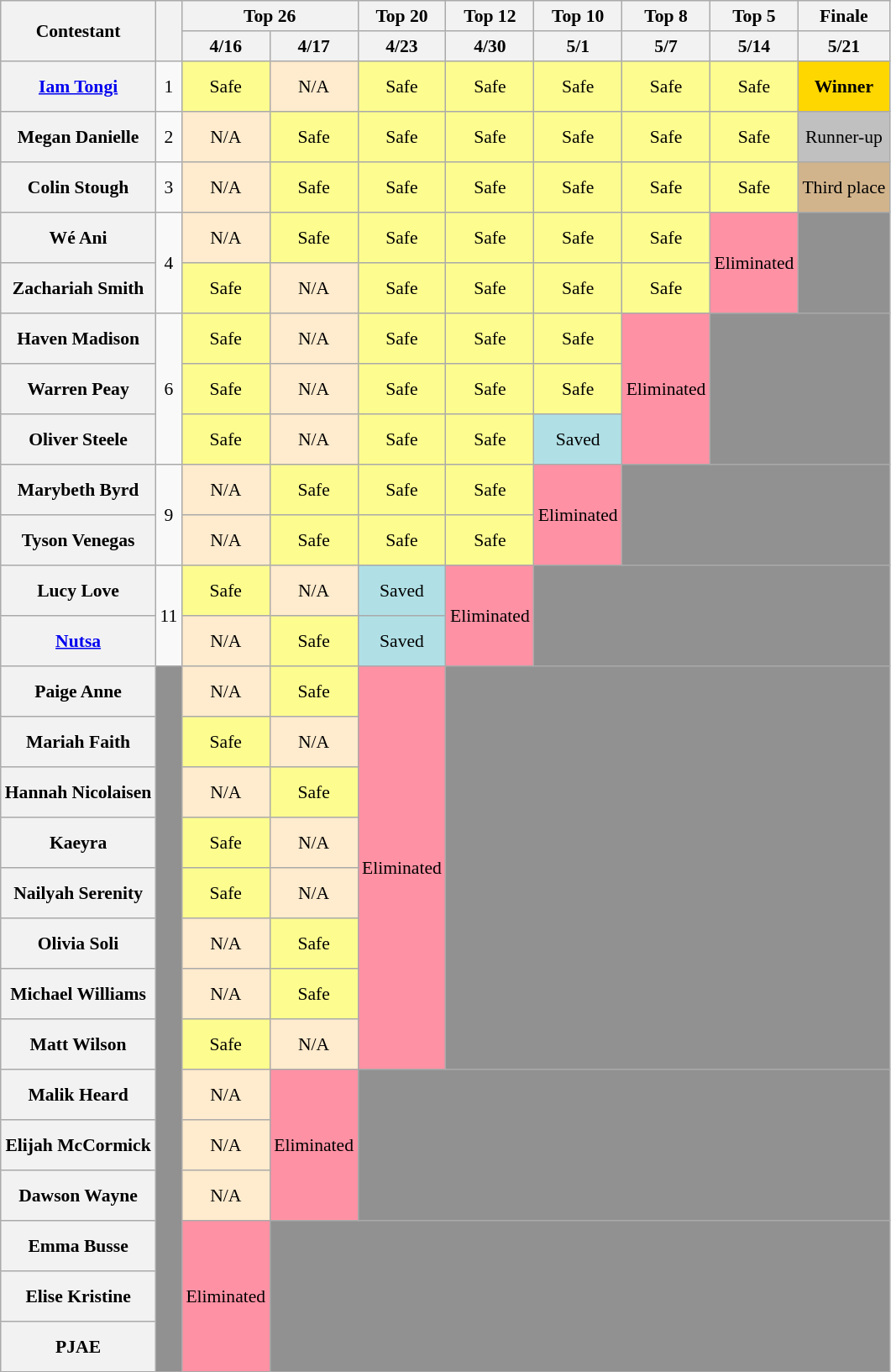<table class="wikitable" style="text-align:center; font-size:90%;">
<tr>
<th rowspan="2" scope="col">Contestant</th>
<th rowspan="2" scope="col"></th>
<th colspan="2" scope="col">Top 26</th>
<th scope="col">Top 20</th>
<th scope="col">Top 12</th>
<th scope="col">Top 10</th>
<th scope="col">Top 8</th>
<th scope="col">Top 5</th>
<th scope="col">Finale</th>
</tr>
<tr>
<th>4/16</th>
<th>4/17</th>
<th>4/23</th>
<th>4/30</th>
<th>5/1</th>
<th>5/7</th>
<th>5/14</th>
<th>5/21</th>
</tr>
<tr style="height:40px">
<th scope="row"><a href='#'>Iam Tongi</a></th>
<td>1</td>
<td style="background:#FDFC8F;">Safe</td>
<td style="background:#FFEBCD;">N/A</td>
<td style="background:#FDFC8F;">Safe</td>
<td style="background:#FDFC8F;">Safe</td>
<td style="background:#FDFC8F;">Safe</td>
<td style="background:#FDFC8F;">Safe</td>
<td style="background:#FDFC8F;">Safe</td>
<td bgcolor="gold"><strong>Winner</strong></td>
</tr>
<tr style="height:40px">
<th scope="row">Megan Danielle</th>
<td>2</td>
<td style="background:#FFEBCD;">N/A</td>
<td style="background:#FDFC8F;">Safe</td>
<td style="background:#FDFC8F;">Safe</td>
<td style="background:#FDFC8F;">Safe</td>
<td style="background:#FDFC8F;">Safe</td>
<td style="background:#FDFC8F;">Safe</td>
<td style="background:#FDFC8F;">Safe</td>
<td bgcolor="silver">Runner-up</td>
</tr>
<tr style="height:40px">
<th scope="row">Colin Stough</th>
<td>3</td>
<td style="background:#FFEBCD;">N/A</td>
<td style="background:#FDFC8F;">Safe</td>
<td style="background:#FDFC8F;">Safe</td>
<td style="background:#FDFC8F;">Safe</td>
<td style="background:#FDFC8F;">Safe</td>
<td style="background:#FDFC8F;">Safe</td>
<td style="background:#FDFC8F;">Safe</td>
<td style="background:tan">Third place</td>
</tr>
<tr style="height:40px">
<th scope="row">Wé Ani</th>
<td rowspan="2">4</td>
<td style="background:#FFEBCD;">N/A</td>
<td style="background:#FDFC8F;">Safe</td>
<td style="background:#FDFC8F;">Safe</td>
<td style="background:#FDFC8F;">Safe</td>
<td style="background:#FDFC8F;">Safe</td>
<td style="background:#FDFC8F;">Safe</td>
<td style="background:#FF91A4;" rowspan="2">Eliminated</td>
<td style="background:#919191;" rowspan="2"></td>
</tr>
<tr style="height:40px">
<th scope="row">Zachariah Smith</th>
<td style="background:#FDFC8F;">Safe</td>
<td style="background:#FFEBCD;">N/A</td>
<td style="background:#FDFC8F;">Safe</td>
<td style="background:#FDFC8F;">Safe</td>
<td style="background:#FDFC8F;">Safe</td>
<td style="background:#FDFC8F;">Safe</td>
</tr>
<tr style="height:40px">
<th scope="row">Haven Madison</th>
<td rowspan="3">6</td>
<td style="background:#FDFC8F;">Safe</td>
<td style="background:#FFEBCD;">N/A</td>
<td style="background:#FDFC8F;">Safe</td>
<td style="background:#FDFC8F;">Safe</td>
<td style="background:#FDFC8F;">Safe</td>
<td style="background:#FF91A4;" rowspan="3">Eliminated</td>
<td style="background:#919191;" colspan="2" rowspan="3"></td>
</tr>
<tr style="height:40px">
<th scope="row">Warren Peay</th>
<td style="background:#FDFC8F;">Safe</td>
<td style="background:#FFEBCD;">N/A</td>
<td style="background:#FDFC8F;">Safe</td>
<td style="background:#FDFC8F;">Safe</td>
<td style="background:#FDFC8F;">Safe</td>
</tr>
<tr style="height:40px">
<th scope="row">Oliver Steele</th>
<td style="background:#FDFC8F;">Safe</td>
<td style="background:#FFEBCD;">N/A</td>
<td style="background:#FDFC8F;">Safe</td>
<td style="background:#FDFC8F;">Safe</td>
<td style="background:#B0E0E6;">Saved</td>
</tr>
<tr style="height:40px">
<th scope="row">Marybeth Byrd</th>
<td rowspan="2">9</td>
<td style="background:#FFEBCD;">N/A</td>
<td style="background:#FDFC8F;">Safe</td>
<td style="background:#FDFC8F;">Safe</td>
<td style="background:#FDFC8F;">Safe</td>
<td style="background:#FF91A4;" rowspan="2">Eliminated</td>
<td style="background:#919191;" colspan="3" rowspan="2"></td>
</tr>
<tr style="height:40px">
<th scope="row">Tyson Venegas</th>
<td style="background:#FFEBCD;">N/A</td>
<td style="background:#FDFC8F;">Safe</td>
<td style="background:#FDFC8F;">Safe</td>
<td style="background:#FDFC8F;">Safe</td>
</tr>
<tr style="height:40px">
<th scope="row">Lucy Love</th>
<td rowspan="2">11</td>
<td style="background:#FDFC8F;">Safe</td>
<td style="background:#FFEBCD;">N/A</td>
<td style="background:#B0E0E6;">Saved</td>
<td style="background:#FF91A4;" rowspan="2">Eliminated</td>
<td style="background:#919191;" colspan="4" rowspan="2"></td>
</tr>
<tr style="height:40px">
<th scope="row"><a href='#'>Nutsa</a></th>
<td style="background:#FFEBCD;">N/A</td>
<td style="background:#FDFC8F;">Safe</td>
<td style="background:#B0E0E6;">Saved</td>
</tr>
<tr style="height:40px">
<th scope="row">Paige Anne</th>
<td rowspan="14" bgcolor="919191"></td>
<td style="background:#FFEBCD;">N/A</td>
<td style="background:#FDFC8F;">Safe</td>
<td style="background:#FF91A4;" rowspan="8">Eliminated</td>
<td style="background:#919191;" colspan="5" rowspan="8"></td>
</tr>
<tr style="height:40px">
<th scope="row">Mariah Faith</th>
<td style="background:#FDFC8F;">Safe</td>
<td style="background:#FFEBCD;">N/A</td>
</tr>
<tr style="height:40px">
<th scope="row">Hannah Nicolaisen</th>
<td style="background:#FFEBCD;">N/A</td>
<td style="background:#FDFC8F;">Safe</td>
</tr>
<tr style="height:40px">
<th scope="row">Kaeyra</th>
<td style="background:#FDFC8F;">Safe</td>
<td style="background:#FFEBCD;">N/A</td>
</tr>
<tr style="height:40px">
<th scope="row">Nailyah Serenity</th>
<td style="background:#FDFC8F;">Safe</td>
<td style="background:#FFEBCD;">N/A</td>
</tr>
<tr style="height:40px">
<th scope="row">Olivia Soli</th>
<td style="background:#FFEBCD;">N/A</td>
<td style="background:#FDFC8F;">Safe</td>
</tr>
<tr style="height:40px">
<th scope="row">Michael Williams</th>
<td style="background:#FFEBCD;">N/A</td>
<td style="background:#FDFC8F;">Safe</td>
</tr>
<tr style="height:40px">
<th scope="row">Matt Wilson</th>
<td style="background:#FDFC8F;">Safe</td>
<td style="background:#FFEBCD;">N/A</td>
</tr>
<tr style="height:40px">
<th scope="row">Malik Heard</th>
<td style="background:#FFEBCD;">N/A</td>
<td rowspan="3" style="background:#FF91A4;">Eliminated</td>
<td style="background:#919191;" colspan="6" rowspan="3"></td>
</tr>
<tr style="height:40px">
<th scope="row">Elijah McCormick</th>
<td style="background:#FFEBCD;">N/A</td>
</tr>
<tr style="height:40px">
<th scope="row">Dawson Wayne</th>
<td style="background:#FFEBCD;">N/A</td>
</tr>
<tr style="height:40px">
<th scope="row">Emma Busse</th>
<td style="background:#FF91A4;" rowspan="3">Eliminated</td>
<td style="background:#919191;" colspan="7" rowspan="3"></td>
</tr>
<tr style="height:40px">
<th scope="row">Elise Kristine</th>
</tr>
<tr style="height:40px">
<th scope="row">PJAE</th>
</tr>
</table>
